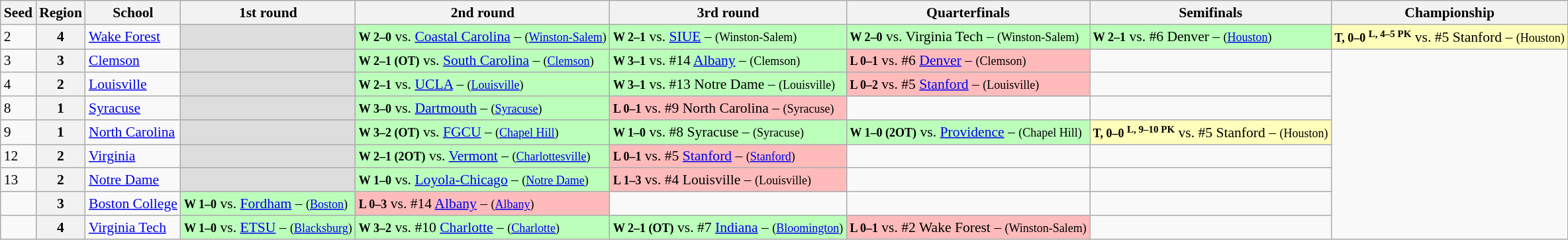<table class="sortable wikitable" style="white-space:nowrap; font-size:90%;">
<tr>
<th>Seed</th>
<th>Region</th>
<th>School</th>
<th>1st round</th>
<th>2nd round</th>
<th>3rd round</th>
<th>Quarterfinals</th>
<th>Semifinals</th>
<th>Championship</th>
</tr>
<tr>
<td>2</td>
<th>4</th>
<td><a href='#'>Wake Forest</a></td>
<td bgcolor=#ddd></td>
<td style="background:#bfb;"><small><strong>W 2–0</strong></small> vs. <a href='#'>Coastal Carolina</a> – <small>(<a href='#'>Winston-Salem</a>)</small></td>
<td style="background:#bfb;"><small><strong>W 2–1</strong></small> vs. <a href='#'>SIUE</a> – <small>(Winston-Salem)</small></td>
<td style="background:#bfb;"><small><strong>W 2–0</strong></small> vs. Virginia Tech – <small>(Winston-Salem)</small></td>
<td style="background:#bfb;"><small><strong>W 2–1</strong></small> vs. #6 Denver – <small>(<a href='#'>Houston</a>)</small></td>
<td style="background:#ffb;"><small><strong>T, 0–0 <sup>L, 4–5 PK</sup></strong></small> vs. #5 Stanford – <small>(Houston)</small></td>
</tr>
<tr>
<td>3</td>
<th>3</th>
<td><a href='#'>Clemson</a></td>
<td bgcolor=#ddd></td>
<td style="background:#bfb;"><small><strong>W 2–1 (OT)</strong></small> vs. <a href='#'>South Carolina</a> – <small>(<a href='#'>Clemson</a>)</small></td>
<td style="background:#bfb;"><small><strong>W 3–1</strong></small> vs. #14 <a href='#'>Albany</a> – <small>(Clemson)</small></td>
<td style="background:#fbb;"><small><strong>L 0–1</strong></small> vs. #6 <a href='#'>Denver</a> – <small>(Clemson)</small></td>
<td></td>
</tr>
<tr>
<td>4</td>
<th>2</th>
<td><a href='#'>Louisville</a></td>
<td bgcolor=#ddd></td>
<td style="background:#bfb;"><small><strong>W 2–1</strong></small> vs. <a href='#'>UCLA</a> – <small>(<a href='#'>Louisville</a>)</small></td>
<td style="background:#bfb;"><small><strong>W 3–1</strong></small> vs. #13 Notre Dame – <small>(Louisville)</small></td>
<td style="background:#fbb;"><small><strong>L 0–2</strong></small>  vs. #5 <a href='#'>Stanford</a>  – <small>(Louisville)</small></td>
<td></td>
</tr>
<tr>
<td>8</td>
<th>1</th>
<td><a href='#'>Syracuse</a></td>
<td bgcolor=#ddd></td>
<td style="background:#bfb;"><small><strong>W 3–0</strong></small> vs. <a href='#'>Dartmouth</a> – <small>(<a href='#'>Syracuse</a>)</small></td>
<td style="background:#fbb;"><small><strong>L 0–1</strong></small>  vs. #9 North Carolina – <small>(Syracuse)</small></td>
<td></td>
<td></td>
</tr>
<tr>
<td>9</td>
<th>1</th>
<td><a href='#'>North Carolina</a></td>
<td bgcolor=#ddd></td>
<td style="background:#bfb;"><small><strong>W 3–2 (OT)</strong></small> vs. <a href='#'>FGCU</a> – <small>(<a href='#'>Chapel Hill</a>)</small></td>
<td style="background:#bfb;"><small><strong>W 1–0</strong></small> vs. #8 Syracuse – <small>(Syracuse)</small></td>
<td style="background:#bfb;"><small><strong>W 1–0 (2OT)</strong></small> vs. <a href='#'>Providence</a> – <small>(Chapel Hill)</small></td>
<td style="background:#ffb;"><small><strong>T, 0–0 <sup>L, 9–10 PK</sup></strong></small> vs. #5 Stanford – <small>(Houston)</small></td>
</tr>
<tr>
<td>12</td>
<th>2</th>
<td><a href='#'>Virginia</a></td>
<td bgcolor=#ddd></td>
<td style="background:#bfb;"><small><strong>W 2–1 (2OT)</strong></small> vs. <a href='#'>Vermont</a> – <small>(<a href='#'>Charlottesville</a>)</small></td>
<td style="background:#fbb;"><small><strong>L 0–1</strong></small>  vs. #5 <a href='#'>Stanford</a> – <small>(<a href='#'>Stanford</a>)</small></td>
<td></td>
<td></td>
</tr>
<tr>
<td>13</td>
<th>2</th>
<td><a href='#'>Notre Dame</a></td>
<td bgcolor=#ddd></td>
<td style="background:#bfb;"><small><strong>W 1–0</strong></small> vs. <a href='#'>Loyola-Chicago</a> – <small>(<a href='#'>Notre Dame</a>)</small></td>
<td style="background:#fbb;"><small><strong>L 1–3</strong></small>  vs. #4 Louisville – <small>(Louisville)</small></td>
<td></td>
<td></td>
</tr>
<tr>
<td></td>
<th>3</th>
<td><a href='#'>Boston College</a></td>
<td style="background:#bfb;"><small><strong>W 1–0</strong></small> vs. <a href='#'>Fordham</a> – <small>(<a href='#'>Boston</a>)</small></td>
<td style="background:#fbb;"><small><strong>L 0–3</strong></small> vs. #14 <a href='#'>Albany</a> – <small>(<a href='#'>Albany</a>)</small></td>
<td></td>
<td></td>
<td></td>
</tr>
<tr>
<td></td>
<th>4</th>
<td><a href='#'>Virginia Tech</a></td>
<td style="background:#bfb;"><small><strong>W 1–0</strong></small> vs. <a href='#'>ETSU</a> – <small>(<a href='#'>Blacksburg</a>)</small></td>
<td style="background:#bfb;"><small><strong>W 3–2</strong></small> vs. #10 <a href='#'>Charlotte</a> – <small>(<a href='#'>Charlotte</a>)</small></td>
<td style="background:#bfb;"><small><strong>W 2–1 (OT)</strong></small> vs. #7 <a href='#'>Indiana</a> – <small>(<a href='#'>Bloomington</a>)</small></td>
<td style="background:#fbb;"><small><strong>L 0–1</strong></small> vs. #2 Wake Forest – <small>(Winston-Salem)</small></td>
<td></td>
</tr>
</table>
